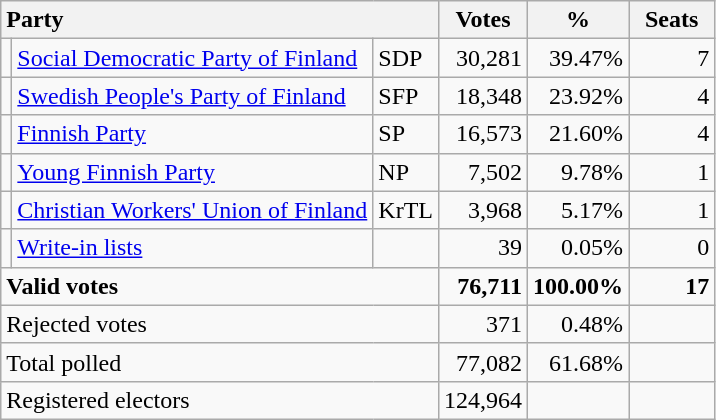<table class="wikitable" border="1" style="text-align:right;">
<tr>
<th style="text-align:left;" colspan=3>Party</th>
<th align=center width="50">Votes</th>
<th align=center width="50">%</th>
<th align=center width="50">Seats</th>
</tr>
<tr>
<td></td>
<td align=left style="white-space: nowrap;"><a href='#'>Social Democratic Party of Finland</a></td>
<td align=left>SDP</td>
<td>30,281</td>
<td>39.47%</td>
<td>7</td>
</tr>
<tr>
<td></td>
<td align=left><a href='#'>Swedish People's Party of Finland</a></td>
<td align=left>SFP</td>
<td>18,348</td>
<td>23.92%</td>
<td>4</td>
</tr>
<tr>
<td></td>
<td align=left><a href='#'>Finnish Party</a></td>
<td align=left>SP</td>
<td>16,573</td>
<td>21.60%</td>
<td>4</td>
</tr>
<tr>
<td></td>
<td align=left><a href='#'>Young Finnish Party</a></td>
<td align=left>NP</td>
<td>7,502</td>
<td>9.78%</td>
<td>1</td>
</tr>
<tr>
<td></td>
<td align=left><a href='#'>Christian Workers' Union of Finland</a></td>
<td align=left>KrTL</td>
<td>3,968</td>
<td>5.17%</td>
<td>1</td>
</tr>
<tr>
<td></td>
<td align=left><a href='#'>Write-in lists</a></td>
<td align=left></td>
<td>39</td>
<td>0.05%</td>
<td>0</td>
</tr>
<tr style="font-weight:bold">
<td align=left colspan=3>Valid votes</td>
<td>76,711</td>
<td>100.00%</td>
<td>17</td>
</tr>
<tr>
<td align=left colspan=3>Rejected votes</td>
<td>371</td>
<td>0.48%</td>
<td></td>
</tr>
<tr>
<td align=left colspan=3>Total polled</td>
<td>77,082</td>
<td>61.68%</td>
<td></td>
</tr>
<tr>
<td align=left colspan=3>Registered electors</td>
<td>124,964</td>
<td></td>
<td></td>
</tr>
</table>
